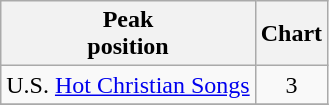<table class="wikitable sortable">
<tr>
<th>Peak<br>position</th>
<th>Chart</th>
</tr>
<tr>
<td>U.S. <a href='#'>Hot Christian Songs</a></td>
<td style="text-align:center;">3</td>
</tr>
<tr>
</tr>
</table>
